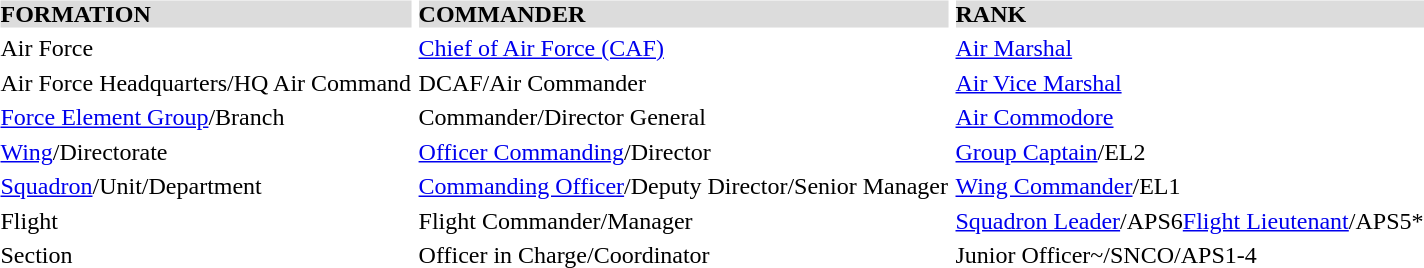<table border=0 cellpadding=0 cellspacing=5>
<tr valign=top align=left bgcolor=#dcdcdc>
<th>FORMATION   </th>
<th>COMMANDER   </th>
<th>RANK   </th>
</tr>
<tr valign=top>
<td>Air Force</td>
<td><a href='#'>Chief of Air Force (CAF)</a></td>
<td><a href='#'>Air Marshal</a></td>
</tr>
<tr valign=top>
<td>Air Force Headquarters/HQ Air Command</td>
<td>DCAF/Air Commander</td>
<td><a href='#'>Air Vice Marshal</a></td>
</tr>
<tr valign=top>
<td><a href='#'>Force Element Group</a>/Branch</td>
<td>Commander/Director General</td>
<td><a href='#'>Air Commodore</a></td>
</tr>
<tr valign=top>
<td><a href='#'>Wing</a>/Directorate</td>
<td><a href='#'>Officer Commanding</a>/Director</td>
<td><a href='#'>Group Captain</a>/EL2</td>
</tr>
<tr valign=top>
<td><a href='#'>Squadron</a>/Unit/Department</td>
<td><a href='#'>Commanding Officer</a>/Deputy Director/Senior Manager</td>
<td><a href='#'>Wing Commander</a>/EL1</td>
</tr>
<tr valign=top>
<td>Flight</td>
<td>Flight Commander/Manager</td>
<td><a href='#'>Squadron Leader</a>/APS6<a href='#'>Flight Lieutenant</a>/APS5*</td>
</tr>
<tr valign=top>
<td>Section</td>
<td>Officer in Charge/Coordinator</td>
<td>Junior Officer~/SNCO/APS1-4</td>
</tr>
</table>
